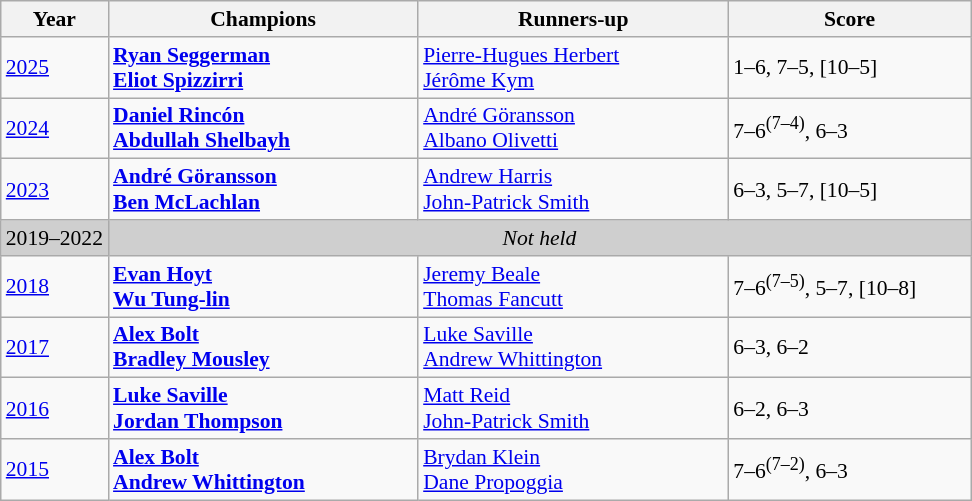<table class="wikitable" style="font-size:90%">
<tr>
<th>Year</th>
<th width="200">Champions</th>
<th width="200">Runners-up</th>
<th width="155">Score</th>
</tr>
<tr>
<td><a href='#'>2025</a></td>
<td> <strong><a href='#'>Ryan Seggerman</a></strong> <br>  <strong><a href='#'>Eliot Spizzirri</a></strong></td>
<td> <a href='#'>Pierre-Hugues Herbert</a> <br>  <a href='#'>Jérôme Kym</a></td>
<td>1–6, 7–5, [10–5]</td>
</tr>
<tr>
<td><a href='#'>2024</a></td>
<td> <strong><a href='#'>Daniel Rincón</a></strong> <br>  <strong><a href='#'>Abdullah Shelbayh</a></strong></td>
<td> <a href='#'>André Göransson</a> <br>  <a href='#'>Albano Olivetti</a></td>
<td>7–6<sup>(7–4)</sup>, 6–3</td>
</tr>
<tr>
<td><a href='#'>2023</a></td>
<td> <strong><a href='#'>André Göransson</a></strong> <br>  <strong><a href='#'>Ben McLachlan</a></strong></td>
<td> <a href='#'>Andrew Harris</a> <br>  <a href='#'>John-Patrick Smith</a></td>
<td>6–3, 5–7, [10–5]</td>
</tr>
<tr>
<td style="background:#cfcfcf">2019–2022</td>
<td colspan=3 align=center style="background:#cfcfcf"><em>Not held</em></td>
</tr>
<tr>
<td><a href='#'>2018</a></td>
<td> <strong><a href='#'>Evan Hoyt</a></strong> <br>  <strong><a href='#'>Wu Tung-lin</a></strong></td>
<td> <a href='#'>Jeremy Beale</a> <br>  <a href='#'>Thomas Fancutt</a></td>
<td>7–6<sup>(7–5)</sup>, 5–7, [10–8]</td>
</tr>
<tr>
<td><a href='#'>2017</a></td>
<td> <strong><a href='#'>Alex Bolt</a></strong> <br>  <strong><a href='#'>Bradley Mousley</a></strong></td>
<td> <a href='#'>Luke Saville</a> <br>  <a href='#'>Andrew Whittington</a></td>
<td>6–3, 6–2</td>
</tr>
<tr>
<td><a href='#'>2016</a></td>
<td> <strong><a href='#'>Luke Saville</a></strong> <br>  <strong><a href='#'>Jordan Thompson</a></strong></td>
<td> <a href='#'>Matt Reid</a> <br>  <a href='#'>John-Patrick Smith</a></td>
<td>6–2, 6–3</td>
</tr>
<tr>
<td><a href='#'>2015</a></td>
<td> <strong><a href='#'>Alex Bolt</a></strong> <br>  <strong><a href='#'>Andrew Whittington</a></strong></td>
<td> <a href='#'>Brydan Klein</a> <br>  <a href='#'>Dane Propoggia</a></td>
<td>7–6<sup>(7–2)</sup>, 6–3</td>
</tr>
</table>
